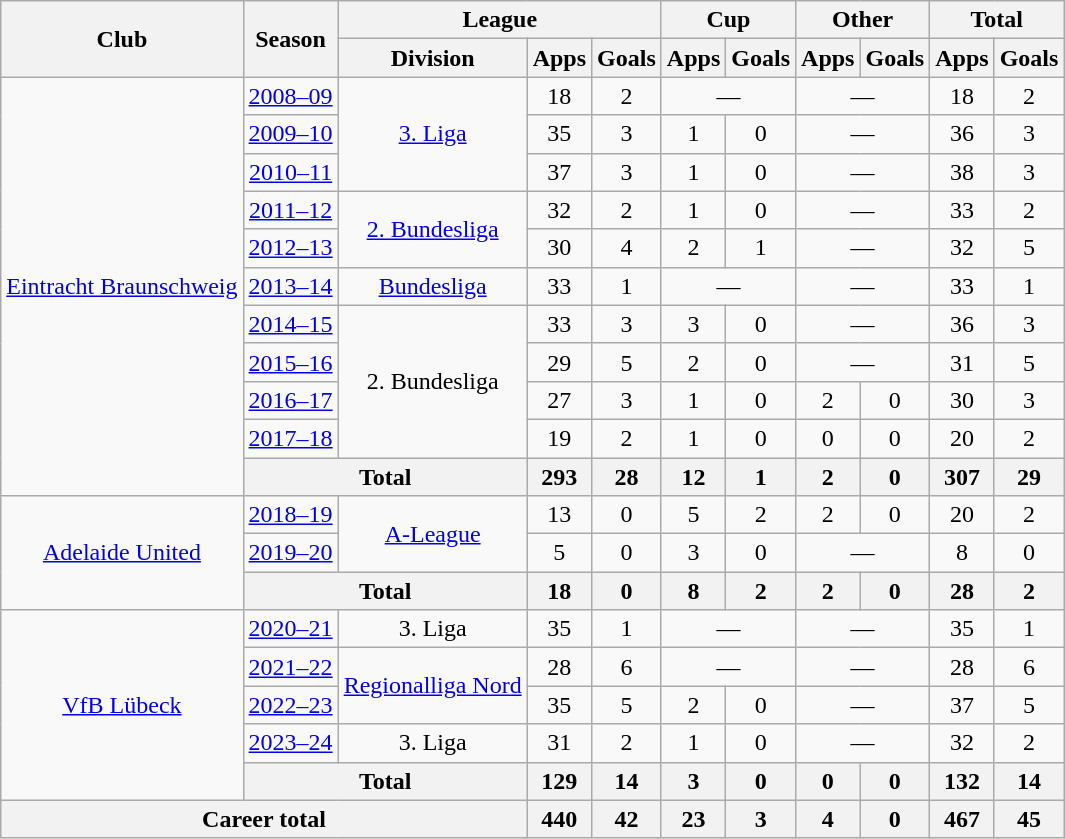<table class="wikitable" style="text-align:center">
<tr>
<th rowspan="2">Club</th>
<th rowspan="2">Season</th>
<th colspan="3">League</th>
<th colspan="2">Cup</th>
<th colspan="2">Other</th>
<th colspan="2">Total</th>
</tr>
<tr>
<th>Division</th>
<th>Apps</th>
<th>Goals</th>
<th>Apps</th>
<th>Goals</th>
<th>Apps</th>
<th>Goals</th>
<th>Apps</th>
<th>Goals</th>
</tr>
<tr>
<td rowspan="11"><a href='#'>Eintracht Braunschweig</a></td>
<td><a href='#'>2008–09</a></td>
<td rowspan="3"><a href='#'>3. Liga</a></td>
<td>18</td>
<td>2</td>
<td colspan="2">—</td>
<td colspan="2">—</td>
<td>18</td>
<td>2</td>
</tr>
<tr>
<td><a href='#'>2009–10</a></td>
<td>35</td>
<td>3</td>
<td>1</td>
<td>0</td>
<td colspan="2">—</td>
<td>36</td>
<td>3</td>
</tr>
<tr>
<td><a href='#'>2010–11</a></td>
<td>37</td>
<td>3</td>
<td>1</td>
<td>0</td>
<td colspan="2">—</td>
<td>38</td>
<td>3</td>
</tr>
<tr>
<td><a href='#'>2011–12</a></td>
<td rowspan="2"><a href='#'>2. Bundesliga</a></td>
<td>32</td>
<td>2</td>
<td>1</td>
<td>0</td>
<td colspan="2">—</td>
<td>33</td>
<td>2</td>
</tr>
<tr>
<td><a href='#'>2012–13</a></td>
<td>30</td>
<td>4</td>
<td>2</td>
<td>1</td>
<td colspan="2">—</td>
<td>32</td>
<td>5</td>
</tr>
<tr>
<td><a href='#'>2013–14</a></td>
<td><a href='#'>Bundesliga</a></td>
<td>33</td>
<td>1</td>
<td colspan="2">—</td>
<td colspan="2">—</td>
<td>33</td>
<td>1</td>
</tr>
<tr>
<td><a href='#'>2014–15</a></td>
<td rowspan="4">2. Bundesliga</td>
<td>33</td>
<td>3</td>
<td>3</td>
<td>0</td>
<td colspan="2">—</td>
<td>36</td>
<td>3</td>
</tr>
<tr>
<td><a href='#'>2015–16</a></td>
<td>29</td>
<td>5</td>
<td>2</td>
<td>0</td>
<td colspan="2">—</td>
<td>31</td>
<td>5</td>
</tr>
<tr>
<td><a href='#'>2016–17</a></td>
<td>27</td>
<td>3</td>
<td>1</td>
<td>0</td>
<td>2</td>
<td>0</td>
<td>30</td>
<td>3</td>
</tr>
<tr>
<td><a href='#'>2017–18</a></td>
<td>19</td>
<td>2</td>
<td>1</td>
<td>0</td>
<td>0</td>
<td>0</td>
<td>20</td>
<td>2</td>
</tr>
<tr>
<th colspan="2">Total</th>
<th>293</th>
<th>28</th>
<th>12</th>
<th>1</th>
<th>2</th>
<th>0</th>
<th>307</th>
<th>29</th>
</tr>
<tr>
<td rowspan="3"><a href='#'>Adelaide United</a></td>
<td><a href='#'>2018–19</a></td>
<td rowspan="2"><a href='#'>A-League</a></td>
<td>13</td>
<td>0</td>
<td>5</td>
<td>2</td>
<td>2</td>
<td>0</td>
<td>20</td>
<td>2</td>
</tr>
<tr>
<td><a href='#'>2019–20</a></td>
<td>5</td>
<td>0</td>
<td>3</td>
<td>0</td>
<td colspan="2">—</td>
<td>8</td>
<td>0</td>
</tr>
<tr>
<th colspan="2">Total</th>
<th>18</th>
<th>0</th>
<th>8</th>
<th>2</th>
<th>2</th>
<th>0</th>
<th>28</th>
<th>2</th>
</tr>
<tr>
<td rowspan="5"><a href='#'>VfB Lübeck</a></td>
<td><a href='#'>2020–21</a></td>
<td>3. Liga</td>
<td>35</td>
<td>1</td>
<td colspan="2">—</td>
<td colspan="2">—</td>
<td>35</td>
<td>1</td>
</tr>
<tr>
<td><a href='#'>2021–22</a></td>
<td rowspan="2"><a href='#'>Regionalliga Nord</a></td>
<td>28</td>
<td>6</td>
<td colspan="2">—</td>
<td colspan="2">—</td>
<td>28</td>
<td>6</td>
</tr>
<tr>
<td><a href='#'>2022–23</a></td>
<td>35</td>
<td>5</td>
<td>2</td>
<td>0</td>
<td colspan="2">—</td>
<td>37</td>
<td>5</td>
</tr>
<tr>
<td><a href='#'>2023–24</a></td>
<td>3. Liga</td>
<td>31</td>
<td>2</td>
<td>1</td>
<td>0</td>
<td colspan="2">—</td>
<td>32</td>
<td>2</td>
</tr>
<tr>
<th colspan="2">Total</th>
<th>129</th>
<th>14</th>
<th>3</th>
<th>0</th>
<th>0</th>
<th>0</th>
<th>132</th>
<th>14</th>
</tr>
<tr>
<th colspan="3">Career total</th>
<th>440</th>
<th>42</th>
<th>23</th>
<th>3</th>
<th>4</th>
<th>0</th>
<th>467</th>
<th>45</th>
</tr>
</table>
